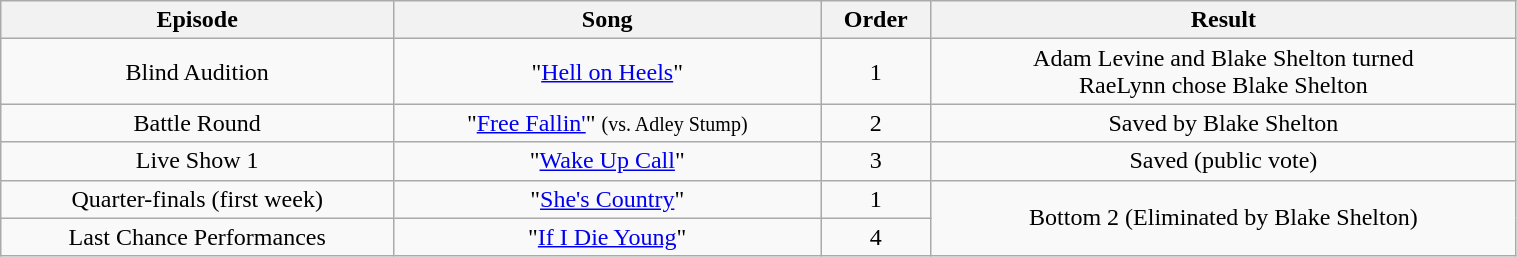<table class="wikitable" style="text-align:center; width:80%;">
<tr>
<th scope="col">Episode</th>
<th scope="col">Song</th>
<th scope="col">Order</th>
<th scope="col">Result</th>
</tr>
<tr>
<td scope="row">Blind Audition</td>
<td>"<a href='#'>Hell on Heels</a>"</td>
<td>1</td>
<td>Adam Levine and Blake Shelton turned<br> RaeLynn chose Blake Shelton</td>
</tr>
<tr>
<td scope="row">Battle Round</td>
<td>"<a href='#'>Free Fallin'</a>" <small>(vs. Adley Stump)</small></td>
<td>2</td>
<td>Saved by Blake Shelton</td>
</tr>
<tr>
<td scope="row">Live Show 1</td>
<td>"<a href='#'>Wake Up Call</a>"</td>
<td>3</td>
<td>Saved (public vote)</td>
</tr>
<tr>
<td scope="row">Quarter-finals (first week)</td>
<td>"<a href='#'>She's Country</a>"</td>
<td>1</td>
<td rowspan=2>Bottom 2 (Eliminated by Blake Shelton)</td>
</tr>
<tr>
<td scope="row">Last Chance Performances</td>
<td>"<a href='#'>If I Die Young</a>"</td>
<td>4</td>
</tr>
</table>
